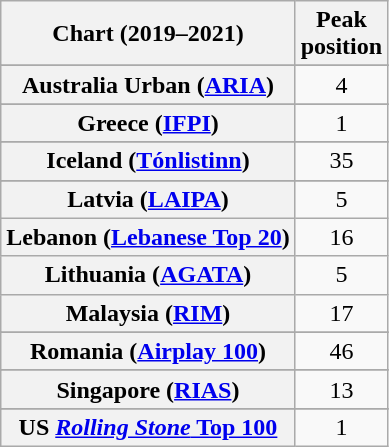<table class="wikitable sortable plainrowheaders" style="text-align:center">
<tr>
<th scope="col">Chart (2019–2021)</th>
<th scope="col">Peak<br>position</th>
</tr>
<tr>
</tr>
<tr>
<th scope="row">Australia Urban (<a href='#'>ARIA</a>)</th>
<td>4</td>
</tr>
<tr>
</tr>
<tr>
</tr>
<tr>
</tr>
<tr>
</tr>
<tr>
</tr>
<tr>
</tr>
<tr>
</tr>
<tr>
</tr>
<tr>
</tr>
<tr>
</tr>
<tr>
</tr>
<tr>
</tr>
<tr>
<th scope="row">Greece (<a href='#'>IFPI</a>)</th>
<td>1</td>
</tr>
<tr>
</tr>
<tr>
</tr>
<tr>
<th scope="row">Iceland (<a href='#'>Tónlistinn</a>)</th>
<td>35</td>
</tr>
<tr>
</tr>
<tr>
</tr>
<tr>
<th scope="row">Latvia (<a href='#'>LAIPA</a>)</th>
<td>5</td>
</tr>
<tr>
<th scope="row">Lebanon (<a href='#'>Lebanese Top 20</a>)</th>
<td>16</td>
</tr>
<tr>
<th scope="row">Lithuania (<a href='#'>AGATA</a>)</th>
<td>5</td>
</tr>
<tr>
<th scope="row">Malaysia (<a href='#'>RIM</a>)</th>
<td>17</td>
</tr>
<tr>
</tr>
<tr>
</tr>
<tr>
</tr>
<tr>
</tr>
<tr>
<th scope="row">Romania (<a href='#'>Airplay 100</a>)</th>
<td>46</td>
</tr>
<tr>
</tr>
<tr>
<th scope="row">Singapore (<a href='#'>RIAS</a>)</th>
<td>13</td>
</tr>
<tr>
</tr>
<tr>
</tr>
<tr>
</tr>
<tr>
</tr>
<tr>
</tr>
<tr>
</tr>
<tr>
</tr>
<tr>
</tr>
<tr>
</tr>
<tr>
</tr>
<tr>
</tr>
<tr>
</tr>
<tr>
</tr>
<tr>
<th scope="row">US <a href='#'><em>Rolling Stone</em> Top 100</a></th>
<td>1</td>
</tr>
</table>
